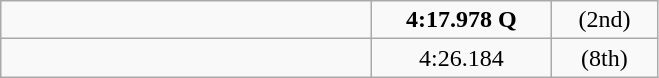<table class="wikitable" style="text-align:center;">
<tr>
<td style="width:15em" align=left></td>
<td style="width:7em;"><strong>4:17.978 Q</strong></td>
<td style="width:4em;">(2nd)</td>
</tr>
<tr>
<td align=left></td>
<td>4:26.184</td>
<td>(8th)</td>
</tr>
</table>
